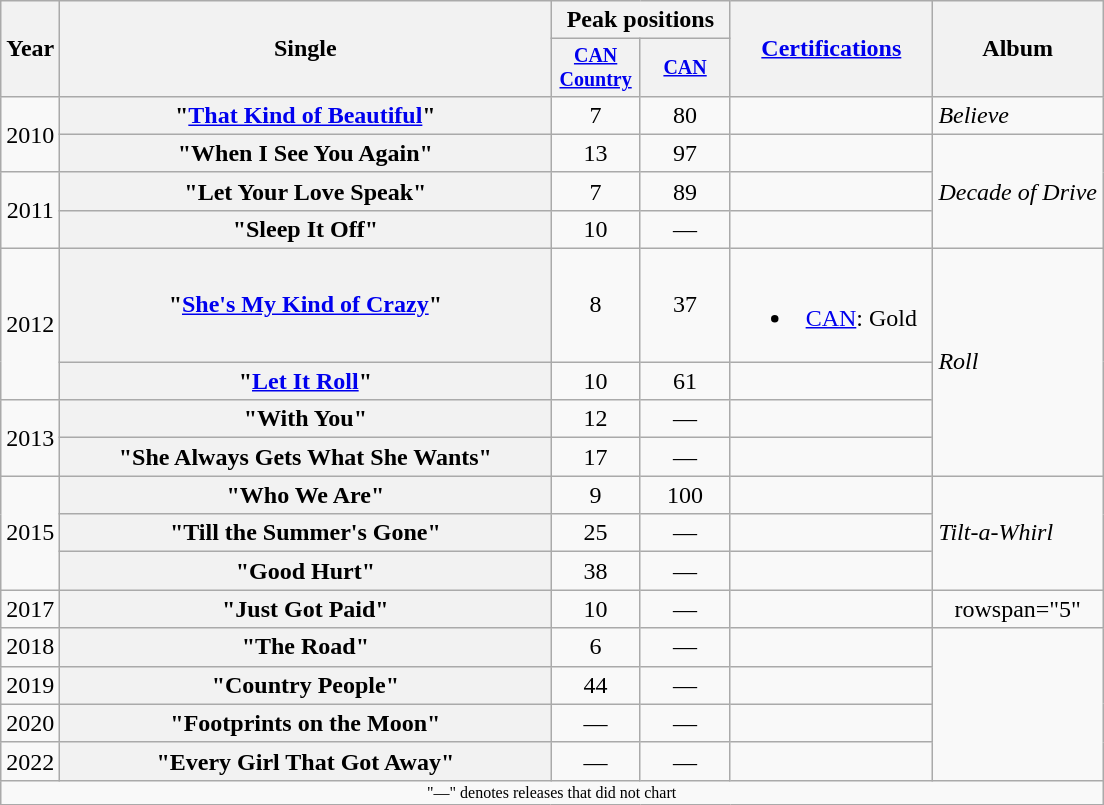<table class="wikitable plainrowheaders" style="text-align:center;">
<tr>
<th rowspan="2">Year</th>
<th rowspan="2" style="width:20em;">Single</th>
<th colspan="2">Peak positions</th>
<th scope="col" rowspan="2" style="width:8em;"><a href='#'>Certifications</a></th>
<th rowspan="2">Album</th>
</tr>
<tr style="font-size:smaller;">
<th style="width:4em;"><a href='#'>CAN Country</a><br></th>
<th style="width:4em;"><a href='#'>CAN</a><br></th>
</tr>
<tr>
<td rowspan="2">2010</td>
<th scope="row">"<a href='#'>That Kind of Beautiful</a>"</th>
<td>7</td>
<td>80</td>
<td></td>
<td align="left"><em>Believe</em></td>
</tr>
<tr>
<th scope="row">"When I See You Again"</th>
<td>13</td>
<td>97</td>
<td></td>
<td align="left" rowspan="3"><em>Decade of Drive</em></td>
</tr>
<tr>
<td rowspan="2">2011</td>
<th scope="row">"Let Your Love Speak"</th>
<td>7</td>
<td>89</td>
<td></td>
</tr>
<tr>
<th scope="row">"Sleep It Off"</th>
<td>10</td>
<td>—</td>
<td></td>
</tr>
<tr>
<td rowspan="2">2012</td>
<th scope="row">"<a href='#'>She's My Kind of Crazy</a>"</th>
<td>8</td>
<td>37</td>
<td><br><ul><li><a href='#'>CAN</a>: Gold</li></ul></td>
<td align="left" rowspan="4"><em>Roll</em></td>
</tr>
<tr>
<th scope="row">"<a href='#'>Let It Roll</a>" </th>
<td>10</td>
<td>61</td>
<td></td>
</tr>
<tr>
<td rowspan="2">2013</td>
<th scope="row">"With You"</th>
<td>12</td>
<td>—</td>
<td></td>
</tr>
<tr>
<th scope="row">"She Always Gets What She Wants"</th>
<td>17</td>
<td>—</td>
<td></td>
</tr>
<tr>
<td rowspan="3">2015</td>
<th scope="row">"Who We Are"</th>
<td>9</td>
<td>100</td>
<td></td>
<td align="left" rowspan="3"><em>Tilt-a-Whirl</em></td>
</tr>
<tr>
<th scope="row">"Till the Summer's Gone"</th>
<td>25</td>
<td>—</td>
<td></td>
</tr>
<tr>
<th scope="row">"Good Hurt"</th>
<td>38</td>
<td>—</td>
<td></td>
</tr>
<tr>
<td>2017</td>
<th scope="row">"Just Got Paid"</th>
<td>10</td>
<td>—</td>
<td></td>
<td>rowspan="5" </td>
</tr>
<tr>
<td>2018</td>
<th scope="row">"The Road"</th>
<td>6</td>
<td>—</td>
<td></td>
</tr>
<tr>
<td>2019</td>
<th scope="row">"Country People"</th>
<td>44</td>
<td>—</td>
<td></td>
</tr>
<tr>
<td>2020</td>
<th scope="row">"Footprints on the Moon"</th>
<td>—</td>
<td>—</td>
<td></td>
</tr>
<tr>
<td>2022</td>
<th scope="row">"Every Girl That Got Away"</th>
<td>—</td>
<td>—</td>
<td></td>
</tr>
<tr>
<td colspan="6" style="font-size:8pt">"—" denotes releases that did not chart</td>
</tr>
</table>
